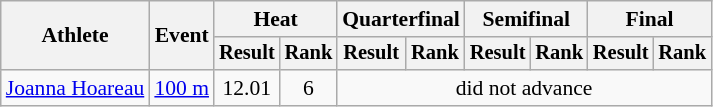<table class="wikitable" style="font-size:90%;">
<tr>
<th rowspan="2">Athlete</th>
<th rowspan="2">Event</th>
<th colspan="2">Heat</th>
<th colspan="2">Quarterfinal</th>
<th colspan="2">Semifinal</th>
<th colspan="2">Final</th>
</tr>
<tr style="font-size:95%">
<th>Result</th>
<th>Rank</th>
<th>Result</th>
<th>Rank</th>
<th>Result</th>
<th>Rank</th>
<th>Result</th>
<th>Rank</th>
</tr>
<tr align=center>
<td align=left><a href='#'>Joanna Hoareau</a></td>
<td style="text-align:left;" rowspan="3"><a href='#'>100 m</a></td>
<td>12.01</td>
<td>6</td>
<td colspan=6>did not advance</td>
</tr>
</table>
